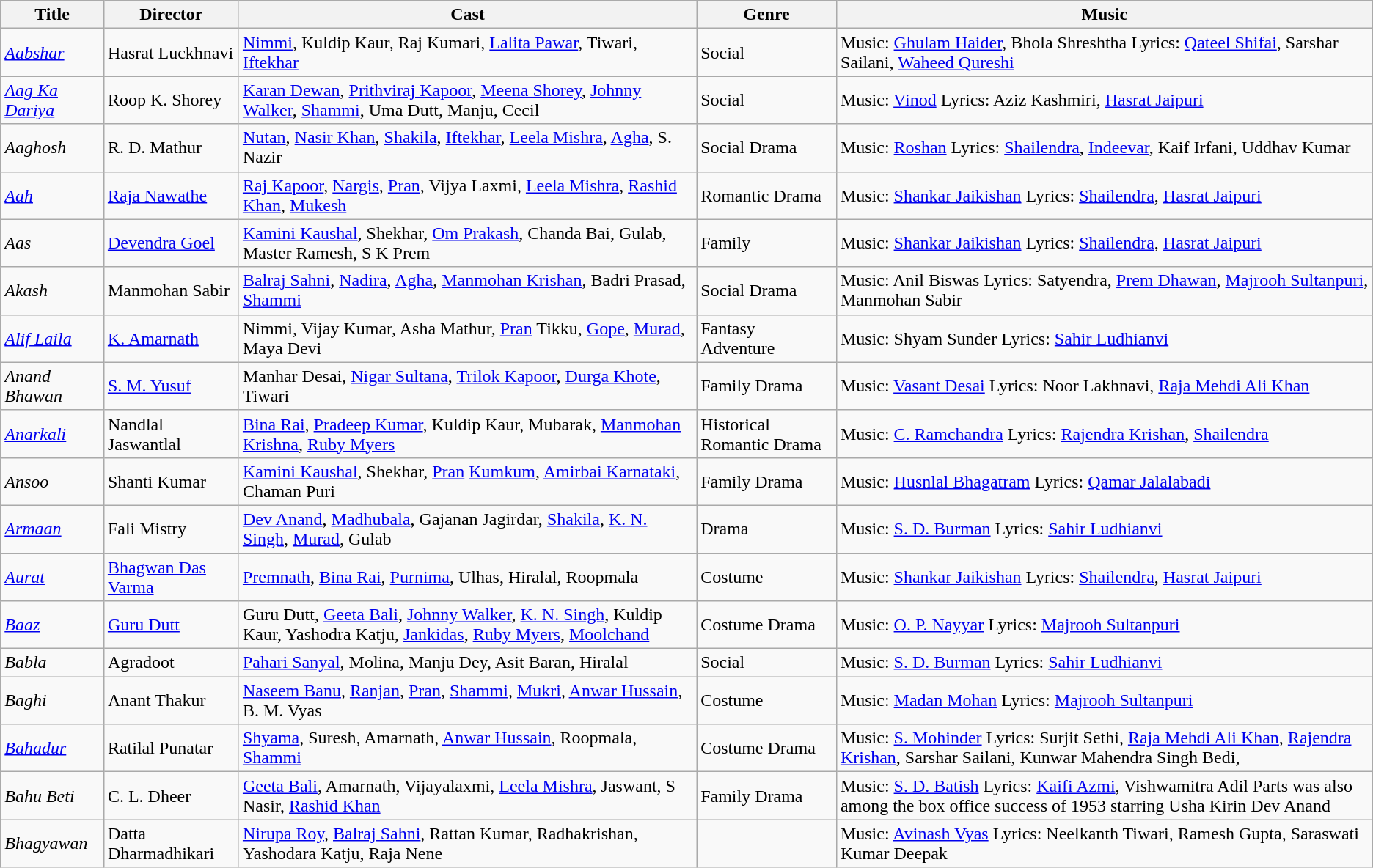<table class="wikitable">
<tr>
<th>Title</th>
<th>Director</th>
<th>Cast</th>
<th>Genre</th>
<th>Music</th>
</tr>
<tr>
<td><em><a href='#'>Aabshar</a></em></td>
<td>Hasrat Luckhnavi</td>
<td><a href='#'>Nimmi</a>, Kuldip Kaur, Raj Kumari, <a href='#'>Lalita Pawar</a>, Tiwari, <a href='#'>Iftekhar</a></td>
<td>Social</td>
<td>Music: <a href='#'>Ghulam Haider</a>, Bhola Shreshtha Lyrics: <a href='#'>Qateel Shifai</a>, Sarshar Sailani, <a href='#'>Waheed Qureshi</a></td>
</tr>
<tr>
<td><em><a href='#'>Aag Ka Dariya</a></em></td>
<td>Roop K. Shorey</td>
<td><a href='#'>Karan Dewan</a>, <a href='#'>Prithviraj Kapoor</a>, <a href='#'>Meena Shorey</a>, <a href='#'>Johnny Walker</a>, <a href='#'>Shammi</a>, Uma Dutt, Manju, Cecil</td>
<td>Social</td>
<td>Music: <a href='#'>Vinod</a> Lyrics: Aziz Kashmiri, <a href='#'>Hasrat Jaipuri</a></td>
</tr>
<tr>
<td><em>Aaghosh</em></td>
<td>R. D. Mathur</td>
<td><a href='#'>Nutan</a>, <a href='#'>Nasir Khan</a>, <a href='#'>Shakila</a>, <a href='#'>Iftekhar</a>, <a href='#'>Leela Mishra</a>, <a href='#'>Agha</a>, S. Nazir</td>
<td>Social Drama</td>
<td>Music: <a href='#'>Roshan</a> Lyrics: <a href='#'>Shailendra</a>, <a href='#'>Indeevar</a>, Kaif Irfani, Uddhav Kumar</td>
</tr>
<tr>
<td><em><a href='#'>Aah</a></em></td>
<td><a href='#'>Raja Nawathe</a></td>
<td><a href='#'>Raj Kapoor</a>, <a href='#'>Nargis</a>, <a href='#'>Pran</a>, Vijya Laxmi, <a href='#'>Leela Mishra</a>, <a href='#'>Rashid Khan</a>, <a href='#'>Mukesh</a></td>
<td>Romantic Drama</td>
<td>Music: <a href='#'>Shankar Jaikishan</a> Lyrics: <a href='#'>Shailendra</a>, <a href='#'>Hasrat Jaipuri</a></td>
</tr>
<tr>
<td><em>Aas</em></td>
<td><a href='#'>Devendra Goel</a></td>
<td><a href='#'>Kamini Kaushal</a>, Shekhar, <a href='#'>Om Prakash</a>, Chanda Bai, Gulab, Master Ramesh, S K Prem</td>
<td>Family</td>
<td>Music: <a href='#'>Shankar Jaikishan</a> Lyrics: <a href='#'>Shailendra</a>, <a href='#'>Hasrat Jaipuri</a></td>
</tr>
<tr>
<td><em>Akash</em></td>
<td>Manmohan Sabir</td>
<td><a href='#'>Balraj Sahni</a>, <a href='#'>Nadira</a>, <a href='#'>Agha</a>, <a href='#'>Manmohan Krishan</a>, Badri Prasad, <a href='#'>Shammi</a></td>
<td>Social Drama</td>
<td>Music: Anil Biswas Lyrics: Satyendra, <a href='#'>Prem Dhawan</a>, <a href='#'>Majrooh Sultanpuri</a>, Manmohan Sabir</td>
</tr>
<tr>
<td><em><a href='#'>Alif Laila</a></em></td>
<td><a href='#'>K. Amarnath</a></td>
<td>Nimmi, Vijay Kumar, Asha Mathur, <a href='#'>Pran</a>  Tikku, <a href='#'>Gope</a>, <a href='#'>Murad</a>, Maya Devi</td>
<td>Fantasy Adventure</td>
<td>Music: Shyam Sunder Lyrics: <a href='#'>Sahir Ludhianvi</a></td>
</tr>
<tr>
<td><em>Anand Bhawan</em></td>
<td><a href='#'>S. M. Yusuf</a></td>
<td>Manhar Desai, <a href='#'>Nigar Sultana</a>, <a href='#'>Trilok Kapoor</a>, <a href='#'>Durga Khote</a>, Tiwari</td>
<td>Family Drama</td>
<td>Music: <a href='#'>Vasant Desai</a> Lyrics: Noor Lakhnavi, <a href='#'>Raja Mehdi Ali Khan</a></td>
</tr>
<tr>
<td><em><a href='#'>Anarkali</a></em></td>
<td>Nandlal Jaswantlal</td>
<td><a href='#'>Bina Rai</a>, <a href='#'>Pradeep Kumar</a>, Kuldip Kaur, Mubarak, <a href='#'>Manmohan Krishna</a>, <a href='#'>Ruby Myers</a></td>
<td>Historical Romantic Drama</td>
<td>Music: <a href='#'>C. Ramchandra</a> Lyrics: <a href='#'>Rajendra Krishan</a>, <a href='#'>Shailendra</a></td>
</tr>
<tr>
<td><em>Ansoo</em></td>
<td>Shanti Kumar</td>
<td><a href='#'>Kamini Kaushal</a>, Shekhar, <a href='#'>Pran</a> <a href='#'>Kumkum</a>, <a href='#'>Amirbai Karnataki</a>, Chaman Puri</td>
<td>Family Drama</td>
<td>Music: <a href='#'>Husnlal Bhagatram</a> Lyrics: <a href='#'>Qamar Jalalabadi</a></td>
</tr>
<tr>
<td><em><a href='#'>Armaan</a></em></td>
<td>Fali Mistry</td>
<td><a href='#'>Dev Anand</a>, <a href='#'>Madhubala</a>, Gajanan Jagirdar, <a href='#'>Shakila</a>, <a href='#'>K. N. Singh</a>, <a href='#'>Murad</a>, Gulab</td>
<td>Drama</td>
<td>Music: <a href='#'>S. D. Burman</a> Lyrics: <a href='#'>Sahir Ludhianvi</a></td>
</tr>
<tr>
<td><em><a href='#'>Aurat</a></em></td>
<td><a href='#'>Bhagwan Das Varma</a></td>
<td><a href='#'>Premnath</a>, <a href='#'>Bina Rai</a>, <a href='#'>Purnima</a>, Ulhas, Hiralal, Roopmala</td>
<td>Costume</td>
<td>Music: <a href='#'>Shankar Jaikishan</a> Lyrics: <a href='#'>Shailendra</a>, <a href='#'>Hasrat Jaipuri</a></td>
</tr>
<tr>
<td><em><a href='#'>Baaz</a></em></td>
<td><a href='#'>Guru Dutt</a></td>
<td>Guru Dutt, <a href='#'>Geeta Bali</a>, <a href='#'>Johnny Walker</a>, <a href='#'>K. N. Singh</a>, Kuldip Kaur, Yashodra Katju, <a href='#'>Jankidas</a>, <a href='#'>Ruby Myers</a>, <a href='#'>Moolchand</a></td>
<td>Costume Drama</td>
<td>Music: <a href='#'>O. P. Nayyar</a> Lyrics: <a href='#'>Majrooh Sultanpuri</a></td>
</tr>
<tr>
<td><em>Babla</em></td>
<td>Agradoot</td>
<td><a href='#'>Pahari Sanyal</a>, Molina, Manju Dey, Asit Baran, Hiralal</td>
<td>Social</td>
<td>Music: <a href='#'>S. D. Burman</a> Lyrics: <a href='#'>Sahir Ludhianvi</a></td>
</tr>
<tr>
<td><em>Baghi</em></td>
<td>Anant Thakur</td>
<td><a href='#'>Naseem Banu</a>, <a href='#'>Ranjan</a>, <a href='#'>Pran</a>, <a href='#'>Shammi</a>, <a href='#'>Mukri</a>, <a href='#'>Anwar Hussain</a>, B. M. Vyas</td>
<td>Costume</td>
<td>Music: <a href='#'>Madan Mohan</a> Lyrics: <a href='#'>Majrooh Sultanpuri</a></td>
</tr>
<tr>
<td><em><a href='#'>Bahadur</a></em></td>
<td>Ratilal Punatar</td>
<td><a href='#'>Shyama</a>, Suresh, Amarnath, <a href='#'>Anwar Hussain</a>, Roopmala, <a href='#'>Shammi</a></td>
<td>Costume Drama</td>
<td>Music: <a href='#'>S. Mohinder</a> Lyrics: Surjit Sethi, <a href='#'>Raja Mehdi Ali Khan</a>, <a href='#'>Rajendra Krishan</a>, Sarshar Sailani, Kunwar Mahendra Singh Bedi,</td>
</tr>
<tr>
<td><em>Bahu Beti</em></td>
<td>C. L. Dheer</td>
<td><a href='#'>Geeta Bali</a>, Amarnath, Vijayalaxmi, <a href='#'>Leela Mishra</a>, Jaswant, S Nasir, <a href='#'>Rashid Khan</a></td>
<td>Family Drama</td>
<td>Music: <a href='#'>S. D. Batish</a> Lyrics: <a href='#'>Kaifi Azmi</a>, Vishwamitra Adil Parts was also among the box office success of 1953 starring Usha Kirin Dev Anand</td>
</tr>
<tr>
<td><em>Bhagyawan</em></td>
<td>Datta Dharmadhikari</td>
<td><a href='#'>Nirupa Roy</a>, <a href='#'>Balraj Sahni</a>, Rattan Kumar, Radhakrishan, Yashodara Katju, Raja Nene</td>
<td></td>
<td>Music: <a href='#'>Avinash Vyas</a> Lyrics: Neelkanth Tiwari, Ramesh Gupta, Saraswati Kumar Deepak</td>
</tr>
</table>
